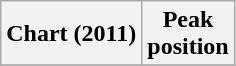<table class="wikitable">
<tr>
<th>Chart (2011)</th>
<th>Peak<br>position</th>
</tr>
<tr>
</tr>
</table>
